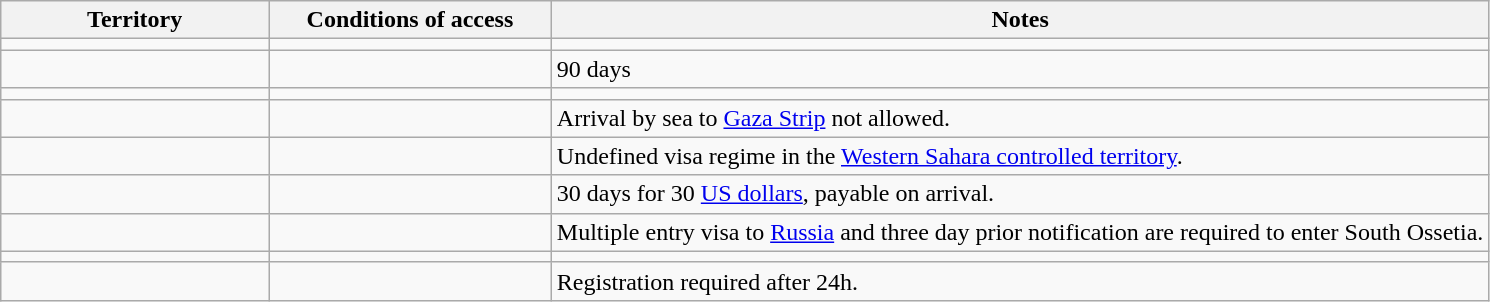<table class="wikitable" style="text-align: left; table-layout: fixed;">
<tr>
<th style="width:18%;">Territory</th>
<th style="width:19%;">Conditions of access</th>
<th>Notes</th>
</tr>
<tr>
<td></td>
<td></td>
<td></td>
</tr>
<tr>
<td></td>
<td></td>
<td>90 days</td>
</tr>
<tr>
<td></td>
<td></td>
<td></td>
</tr>
<tr>
<td></td>
<td></td>
<td>Arrival by sea to <a href='#'>Gaza Strip</a> not allowed.</td>
</tr>
<tr>
<td></td>
<td></td>
<td>Undefined visa regime in the <a href='#'>Western Sahara controlled territory</a>.</td>
</tr>
<tr>
<td></td>
<td></td>
<td>30 days for 30 <a href='#'>US dollars</a>, payable on arrival.</td>
</tr>
<tr>
<td></td>
<td></td>
<td>Multiple entry visa to <a href='#'>Russia</a> and three day prior notification are required to enter South Ossetia.</td>
</tr>
<tr>
<td></td>
<td></td>
<td></td>
</tr>
<tr>
<td></td>
<td></td>
<td>Registration required after 24h.</td>
</tr>
</table>
